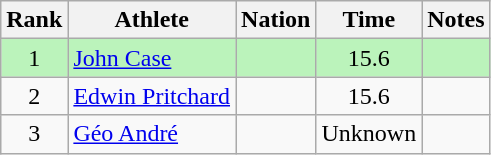<table class="wikitable sortable" style="text-align:center">
<tr>
<th>Rank</th>
<th>Athlete</th>
<th>Nation</th>
<th>Time</th>
<th>Notes</th>
</tr>
<tr bgcolor=bbf3bb>
<td>1</td>
<td align=left><a href='#'>John Case</a></td>
<td align=left></td>
<td>15.6</td>
<td></td>
</tr>
<tr>
<td>2</td>
<td align=left><a href='#'>Edwin Pritchard</a></td>
<td align=left></td>
<td>15.6</td>
<td></td>
</tr>
<tr>
<td>3</td>
<td align=left><a href='#'>Géo André</a></td>
<td align=left></td>
<td>Unknown</td>
<td></td>
</tr>
</table>
